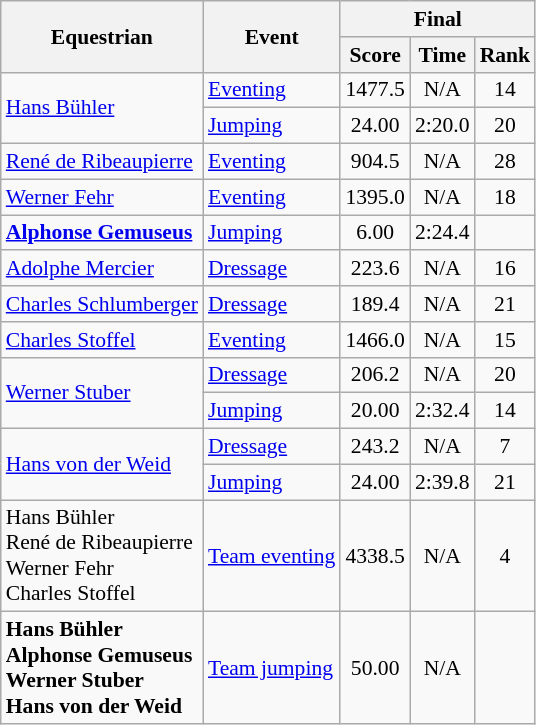<table class=wikitable style="font-size:90%">
<tr>
<th rowspan=2>Equestrian</th>
<th rowspan=2>Event</th>
<th colspan=3>Final</th>
</tr>
<tr>
<th>Score</th>
<th>Time</th>
<th>Rank</th>
</tr>
<tr>
<td rowspan=2><a href='#'>Hans Bühler</a></td>
<td><a href='#'>Eventing</a></td>
<td align=center>1477.5</td>
<td align=center>N/A</td>
<td align=center>14</td>
</tr>
<tr>
<td><a href='#'>Jumping</a></td>
<td align=center>24.00</td>
<td align=center>2:20.0</td>
<td align=center>20</td>
</tr>
<tr>
<td><a href='#'>René de Ribeaupierre</a></td>
<td><a href='#'>Eventing</a></td>
<td align=center>904.5</td>
<td align=center>N/A</td>
<td align=center>28</td>
</tr>
<tr>
<td><a href='#'>Werner Fehr</a></td>
<td><a href='#'>Eventing</a></td>
<td align=center>1395.0</td>
<td align=center>N/A</td>
<td align=center>18</td>
</tr>
<tr>
<td><strong><a href='#'>Alphonse Gemuseus</a></strong></td>
<td><a href='#'>Jumping</a></td>
<td align=center>6.00</td>
<td align=center>2:24.4</td>
<td align=center></td>
</tr>
<tr>
<td><a href='#'>Adolphe Mercier</a></td>
<td><a href='#'>Dressage</a></td>
<td align=center>223.6</td>
<td align=center>N/A</td>
<td align=center>16</td>
</tr>
<tr>
<td><a href='#'>Charles Schlumberger</a></td>
<td><a href='#'>Dressage</a></td>
<td align=center>189.4</td>
<td align=center>N/A</td>
<td align=center>21</td>
</tr>
<tr>
<td><a href='#'>Charles Stoffel</a></td>
<td><a href='#'>Eventing</a></td>
<td align=center>1466.0</td>
<td align=center>N/A</td>
<td align=center>15</td>
</tr>
<tr>
<td rowspan=2><a href='#'>Werner Stuber</a></td>
<td><a href='#'>Dressage</a></td>
<td align=center>206.2</td>
<td align=center>N/A</td>
<td align=center>20</td>
</tr>
<tr>
<td><a href='#'>Jumping</a></td>
<td align=center>20.00</td>
<td align=center>2:32.4</td>
<td align=center>14</td>
</tr>
<tr>
<td rowspan=2><a href='#'>Hans von der Weid</a></td>
<td><a href='#'>Dressage</a></td>
<td align=center>243.2</td>
<td align=center>N/A</td>
<td align=center>7</td>
</tr>
<tr>
<td><a href='#'>Jumping</a></td>
<td align=center>24.00</td>
<td align=center>2:39.8</td>
<td align=center>21</td>
</tr>
<tr>
<td>Hans Bühler <br> René de Ribeaupierre <br> Werner Fehr <br> Charles Stoffel</td>
<td><a href='#'>Team eventing</a></td>
<td align=center>4338.5</td>
<td align=center>N/A</td>
<td align=center>4</td>
</tr>
<tr>
<td><strong>Hans Bühler <br> Alphonse Gemuseus <br> Werner Stuber <br> Hans von der Weid</strong></td>
<td><a href='#'>Team jumping</a></td>
<td align=center>50.00</td>
<td align=center>N/A</td>
<td align=center></td>
</tr>
</table>
